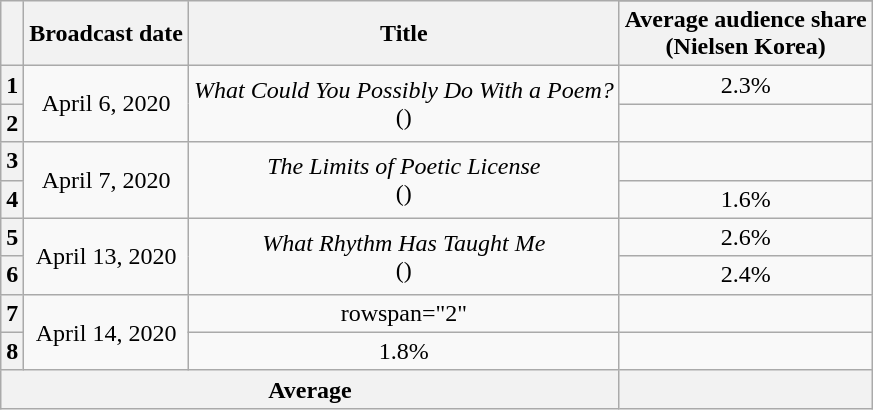<table class="wikitable" style="text-align:center">
<tr>
<th rowspan="2"></th>
<th rowspan="2">Broadcast date</th>
<th rowspan="2">Title</th>
</tr>
<tr>
<th>Average audience share<br>(Nielsen Korea)</th>
</tr>
<tr>
<th>1</th>
<td rowspan="2">April 6, 2020</td>
<td rowspan="2"><em>What Could You Possibly Do With a Poem?</em><br>()</td>
<td>2.3%</td>
</tr>
<tr>
<th>2</th>
<td></td>
</tr>
<tr>
<th>3</th>
<td rowspan="2">April 7, 2020</td>
<td rowspan="2"><em>The Limits of Poetic License</em><br>()</td>
<td></td>
</tr>
<tr>
<th>4</th>
<td>1.6%</td>
</tr>
<tr>
<th>5</th>
<td rowspan="2">April 13, 2020</td>
<td rowspan="2"><em>What Rhythm Has Taught Me</em><br>()</td>
<td>2.6%</td>
</tr>
<tr>
<th>6</th>
<td>2.4%</td>
</tr>
<tr>
<th>7</th>
<td rowspan="2">April 14, 2020</td>
<td>rowspan="2" </td>
<td></td>
</tr>
<tr>
<th>8</th>
<td>1.8%</td>
</tr>
<tr>
<th colspan="3">Average</th>
<th></th>
</tr>
</table>
